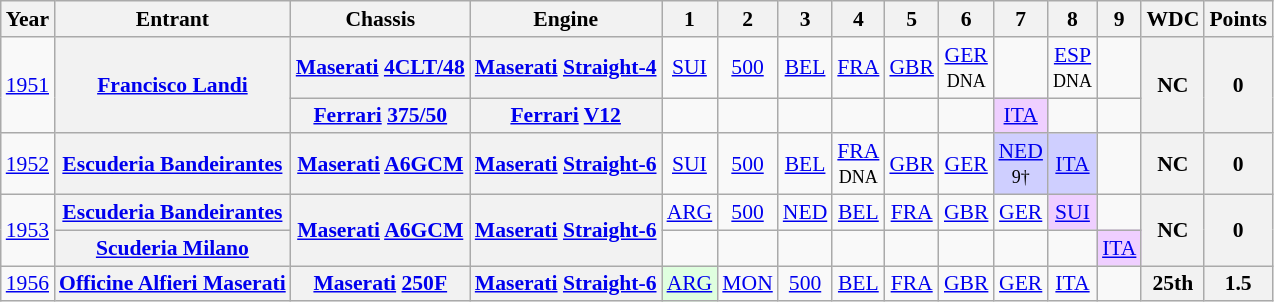<table class="wikitable" style="text-align:center; font-size:90%">
<tr>
<th>Year</th>
<th>Entrant</th>
<th>Chassis</th>
<th>Engine</th>
<th>1</th>
<th>2</th>
<th>3</th>
<th>4</th>
<th>5</th>
<th>6</th>
<th>7</th>
<th>8</th>
<th>9</th>
<th>WDC</th>
<th>Points</th>
</tr>
<tr>
<td rowspan=2><a href='#'>1951</a></td>
<th rowspan=2><a href='#'>Francisco Landi</a></th>
<th><a href='#'>Maserati</a> <a href='#'>4CLT/48</a></th>
<th><a href='#'>Maserati</a> <a href='#'>Straight-4</a></th>
<td><a href='#'>SUI</a></td>
<td><a href='#'>500</a></td>
<td><a href='#'>BEL</a></td>
<td><a href='#'>FRA</a></td>
<td><a href='#'>GBR</a></td>
<td><a href='#'>GER</a><br><small>DNA</small></td>
<td></td>
<td><a href='#'>ESP</a><br><small>DNA</small></td>
<td></td>
<th rowspan=2>NC</th>
<th rowspan=2>0</th>
</tr>
<tr>
<th><a href='#'>Ferrari</a> <a href='#'>375/50</a></th>
<th><a href='#'>Ferrari</a> <a href='#'>V12</a></th>
<td></td>
<td></td>
<td></td>
<td></td>
<td></td>
<td></td>
<td style="background:#EFCFFF;"><a href='#'>ITA</a><br></td>
<td></td>
<td></td>
</tr>
<tr>
<td><a href='#'>1952</a></td>
<th><a href='#'>Escuderia Bandeirantes</a></th>
<th><a href='#'>Maserati</a> <a href='#'>A6GCM</a></th>
<th><a href='#'>Maserati</a> <a href='#'>Straight-6</a></th>
<td><a href='#'>SUI</a></td>
<td><a href='#'>500</a></td>
<td><a href='#'>BEL</a></td>
<td><a href='#'>FRA</a><br><small>DNA</small></td>
<td><a href='#'>GBR</a></td>
<td><a href='#'>GER</a></td>
<td style="background:#CFCFFF;"><a href='#'>NED</a><br><small>9†</small></td>
<td style="background:#CFCFFF;"><a href='#'>ITA</a><br></td>
<td></td>
<th>NC</th>
<th>0</th>
</tr>
<tr>
<td rowspan=2><a href='#'>1953</a></td>
<th><a href='#'>Escuderia Bandeirantes</a></th>
<th rowspan=2><a href='#'>Maserati</a> <a href='#'>A6GCM</a></th>
<th rowspan=2><a href='#'>Maserati</a> <a href='#'>Straight-6</a></th>
<td><a href='#'>ARG</a></td>
<td><a href='#'>500</a></td>
<td><a href='#'>NED</a></td>
<td><a href='#'>BEL</a></td>
<td><a href='#'>FRA</a></td>
<td><a href='#'>GBR</a></td>
<td><a href='#'>GER</a></td>
<td style="background:#EFCFFF;"><a href='#'>SUI</a><br></td>
<td></td>
<th rowspan=2>NC</th>
<th rowspan=2>0</th>
</tr>
<tr>
<th><a href='#'>Scuderia Milano</a></th>
<td></td>
<td></td>
<td></td>
<td></td>
<td></td>
<td></td>
<td></td>
<td></td>
<td style="background:#EFCFFF;"><a href='#'>ITA</a><br></td>
</tr>
<tr>
<td><a href='#'>1956</a></td>
<th><a href='#'>Officine Alfieri Maserati</a></th>
<th><a href='#'>Maserati</a> <a href='#'>250F</a></th>
<th><a href='#'>Maserati</a> <a href='#'>Straight-6</a></th>
<td style="background:#DFFFDF;"><a href='#'>ARG</a><br></td>
<td><a href='#'>MON</a></td>
<td><a href='#'>500</a></td>
<td><a href='#'>BEL</a></td>
<td><a href='#'>FRA</a></td>
<td><a href='#'>GBR</a></td>
<td><a href='#'>GER</a></td>
<td><a href='#'>ITA</a></td>
<td></td>
<th>25th</th>
<th>1.5</th>
</tr>
</table>
